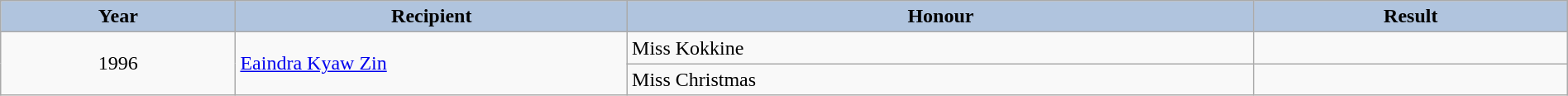<table class="wikitable plainrowheaders" style="width:100%;">
<tr>
<th style="background:#b0c4de; width:15%;">Year</th>
<th style="background:#b0c4de; width:25%;">Recipient</th>
<th style="background:#b0c4de; width:40%;">Honour</th>
<th style="background:#b0c4de; width:20%;">Result</th>
</tr>
<tr>
<td rowspan=2 style="text-align:center;">1996</td>
<td rowspan=2><a href='#'>Eaindra Kyaw Zin</a></td>
<td>Miss Kokkine</td>
<td></td>
</tr>
<tr>
<td>Miss Christmas</td>
<td></td>
</tr>
</table>
